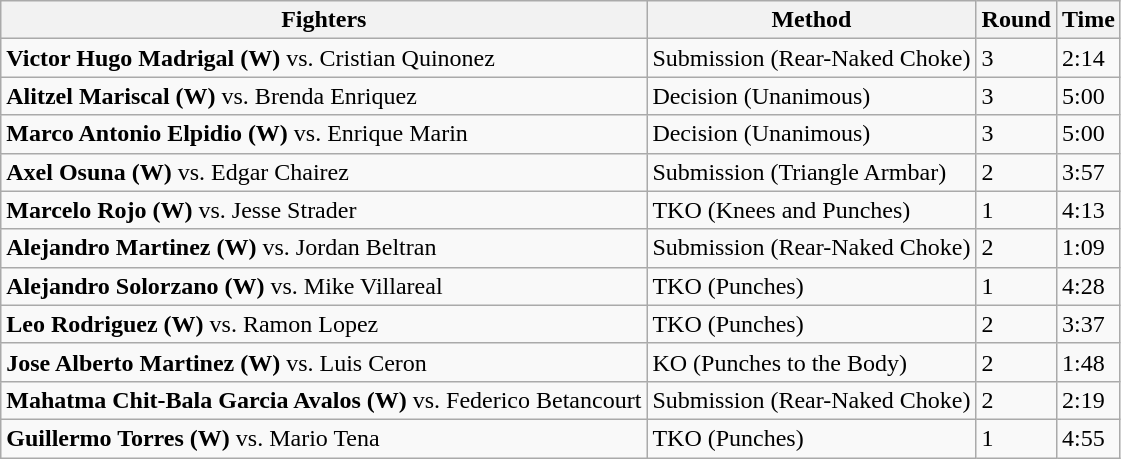<table class="wikitable">
<tr>
<th>Fighters</th>
<th>Method</th>
<th>Round</th>
<th>Time</th>
</tr>
<tr>
<td><strong>Victor Hugo Madrigal (W)</strong> vs. Cristian Quinonez</td>
<td>Submission (Rear-Naked Choke)</td>
<td>3</td>
<td>2:14</td>
</tr>
<tr>
<td><strong>Alitzel Mariscal (W)</strong> vs. Brenda Enriquez</td>
<td>Decision (Unanimous)</td>
<td>3</td>
<td>5:00</td>
</tr>
<tr>
<td><strong>Marco Antonio Elpidio (W)</strong> vs. Enrique Marin</td>
<td>Decision (Unanimous)</td>
<td>3</td>
<td>5:00</td>
</tr>
<tr>
<td><strong>Axel Osuna (W)</strong> vs. Edgar Chairez</td>
<td>Submission (Triangle Armbar)</td>
<td>2</td>
<td>3:57</td>
</tr>
<tr>
<td><strong>Marcelo Rojo (W)</strong> vs. Jesse Strader</td>
<td>TKO (Knees and Punches)</td>
<td>1</td>
<td>4:13</td>
</tr>
<tr>
<td><strong>Alejandro Martinez (W)</strong> vs. Jordan Beltran</td>
<td>Submission (Rear-Naked Choke)</td>
<td>2</td>
<td>1:09</td>
</tr>
<tr>
<td><strong>Alejandro Solorzano (W)</strong> vs. Mike Villareal</td>
<td>TKO (Punches)</td>
<td>1</td>
<td>4:28</td>
</tr>
<tr>
<td><strong>Leo Rodriguez (W)</strong> vs. Ramon Lopez</td>
<td>TKO (Punches)</td>
<td>2</td>
<td>3:37</td>
</tr>
<tr>
<td><strong>Jose Alberto Martinez (W)</strong> vs. Luis Ceron</td>
<td>KO (Punches to the Body)</td>
<td>2</td>
<td>1:48</td>
</tr>
<tr>
<td><strong>Mahatma Chit-Bala Garcia Avalos (W)</strong> vs. Federico Betancourt</td>
<td>Submission (Rear-Naked Choke)</td>
<td>2</td>
<td>2:19</td>
</tr>
<tr>
<td><strong>Guillermo Torres (W)</strong> vs. Mario Tena</td>
<td>TKO (Punches)</td>
<td>1</td>
<td>4:55</td>
</tr>
</table>
